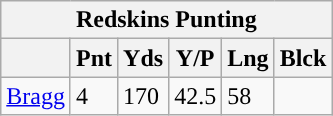<table class="wikitable">
<tr>
<th colspan="6">Redskins Punting</th>
</tr>
<tr>
<th></th>
<th>Pnt</th>
<th>Yds</th>
<th>Y/P</th>
<th>Lng</th>
<th>Blck</th>
</tr>
<tr>
<td><a href='#'>Bragg</a></td>
<td>4</td>
<td>170</td>
<td>42.5</td>
<td>58</td>
</tr>
</table>
